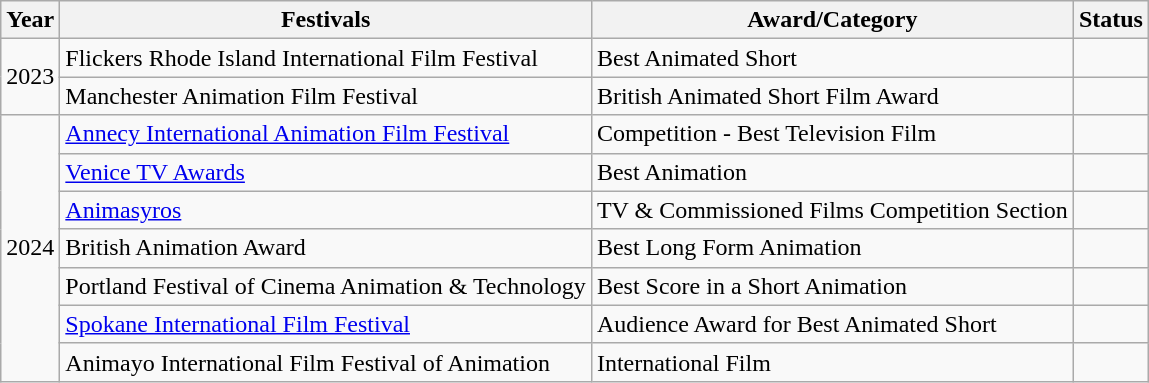<table class="wikitable">
<tr>
<th>Year</th>
<th>Festivals</th>
<th>Award/Category</th>
<th>Status</th>
</tr>
<tr>
<td rowspan="2">2023</td>
<td>Flickers Rhode Island International Film Festival</td>
<td>Best Animated Short</td>
<td></td>
</tr>
<tr>
<td>Manchester Animation Film Festival</td>
<td>British Animated Short Film Award</td>
<td></td>
</tr>
<tr>
<td rowspan="7">2024</td>
<td><a href='#'>Annecy International Animation Film Festival</a></td>
<td>Competition - Best Television Film</td>
<td></td>
</tr>
<tr>
<td><a href='#'>Venice TV Awards</a></td>
<td>Best Animation</td>
<td></td>
</tr>
<tr>
<td><a href='#'>Animasyros</a></td>
<td>TV & Commissioned Films Competition Section</td>
<td></td>
</tr>
<tr>
<td>British Animation Award</td>
<td>Best Long Form Animation</td>
<td></td>
</tr>
<tr>
<td>Portland Festival of Cinema Animation & Technology</td>
<td>Best Score in a Short Animation</td>
<td></td>
</tr>
<tr>
<td><a href='#'>Spokane International Film Festival</a></td>
<td>Audience Award for Best Animated Short</td>
<td></td>
</tr>
<tr>
<td>Animayo International Film Festival of Animation</td>
<td>International Film</td>
<td></td>
</tr>
</table>
